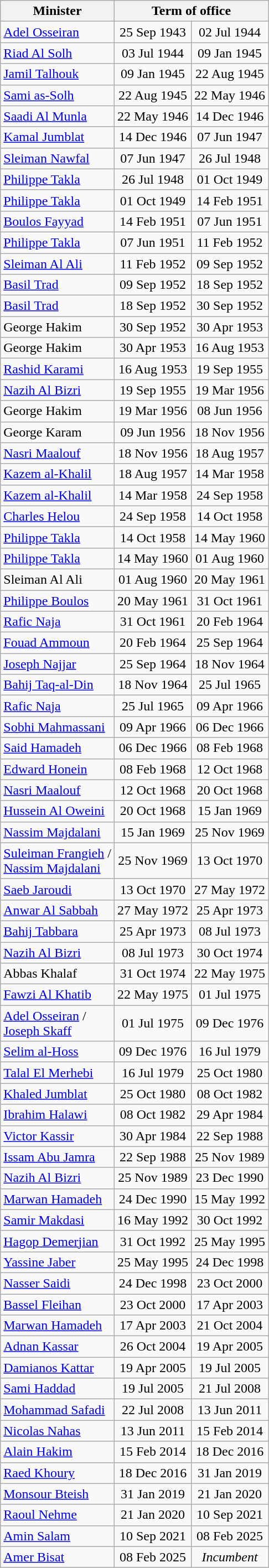<table class="wikitable">
<tr>
<th>Minister</th>
<th colspan=2>Term of office</th>
</tr>
<tr>
<td><a href='#'>Adel Osseiran</a></td>
<td style="text-align:center;">25 Sep 1943</td>
<td style="text-align:center;">02 Jul 1944</td>
</tr>
<tr>
<td><a href='#'>Riad Al Solh</a></td>
<td style="text-align:center;">03 Jul 1944</td>
<td style="text-align:center;">09 Jan 1945</td>
</tr>
<tr>
<td><a href='#'>Jamil Talhouk</a></td>
<td style="text-align:center;">09 Jan 1945</td>
<td style="text-align:center;">22 Aug 1945</td>
</tr>
<tr>
<td><a href='#'>Sami as-Solh</a></td>
<td style="text-align:center;">22 Aug 1945</td>
<td style="text-align:center;">22 May 1946</td>
</tr>
<tr>
<td><a href='#'>Saadi Al Munla</a></td>
<td style="text-align:center;">22 May 1946</td>
<td style="text-align:center;">14 Dec 1946</td>
</tr>
<tr>
<td><a href='#'>Kamal Jumblat</a></td>
<td style="text-align:center;">14 Dec 1946</td>
<td style="text-align:center;">07 Jun 1947</td>
</tr>
<tr>
<td><a href='#'>Sleiman Nawfal</a></td>
<td style="text-align:center;">07 Jun 1947</td>
<td style="text-align:center;">26 Jul 1948</td>
</tr>
<tr>
<td rowspan="1"><a href='#'>Philippe Takla</a></td>
<td rowspan="1" style="text-align:center;">26 Jul 1948</td>
<td rowspan="1" style="text-align:center;">01 Oct 1949</td>
</tr>
<tr>
<td><a href='#'>Philippe Takla</a></td>
<td rowspan="1" style="text-align:center;">01 Oct 1949</td>
<td rowspan="1" style="text-align:center;">14 Feb 1951</td>
</tr>
<tr>
<td><a href='#'>Boulos Fayyad</a></td>
<td style="text-align:center;">14 Feb 1951</td>
<td style="text-align:center;">07 Jun 1951</td>
</tr>
<tr>
<td><a href='#'>Philippe Takla</a></td>
<td style="text-align:center;">07 Jun 1951</td>
<td style="text-align:center;">11 Feb 1952</td>
</tr>
<tr>
<td><a href='#'>Sleiman Al Ali</a></td>
<td style="text-align:center;">11 Feb 1952</td>
<td style="text-align:center;">09 Sep 1952</td>
</tr>
<tr>
<td rowspan="1"><a href='#'>Basil Trad</a></td>
<td style="text-align:center;">09 Sep 1952</td>
<td style="text-align:center;">18 Sep 1952</td>
</tr>
<tr>
<td><a href='#'>Basil Trad</a></td>
<td style="text-align:center;">18 Sep 1952</td>
<td style="text-align:center;">30 Sep 1952</td>
</tr>
<tr>
<td rowspan="1">George Hakim</td>
<td style="text-align:center;">30 Sep 1952</td>
<td style="text-align:center;">30 Apr 1953</td>
</tr>
<tr>
<td>George Hakim</td>
<td style="text-align:center;">30 Apr 1953</td>
<td style="text-align:center;">16 Aug 1953</td>
</tr>
<tr>
<td rowspan="1"><a href='#'>Rashid Karami</a></td>
<td rowspan="1" style="text-align:center;">16 Aug 1953</td>
<td rowspan="1" style="text-align:center;">19 Sep 1955</td>
</tr>
<tr>
<td><a href='#'>Nazih Al Bizri</a></td>
<td style="text-align:center;">19 Sep 1955</td>
<td style="text-align:center;">19 Mar 1956</td>
</tr>
<tr>
<td rowspan="1">George Hakim</td>
<td rowspan="1" style="text-align:center;">19 Mar 1956</td>
<td rowspan="1" style="text-align:center;">08 Jun 1956</td>
</tr>
<tr>
<td>George Karam</td>
<td rowspan="1" style="text-align:center;">09 Jun 1956</td>
<td rowspan="1" style="text-align:center;">18 Nov 1956</td>
</tr>
<tr>
<td><a href='#'>Nasri Maalouf</a></td>
<td style="text-align:center;">18 Nov 1956</td>
<td style="text-align:center;">18 Aug 1957</td>
</tr>
<tr>
<td rowspan="1"><a href='#'>Kazem al-Khalil</a></td>
<td rowspan="1" style="text-align:center;">18 Aug 1957</td>
<td rowspan="1" style="text-align:center;">14 Mar 1958</td>
</tr>
<tr>
<td><a href='#'>Kazem al-Khalil</a></td>
<td rowspan="1" style="text-align:center;">14 Mar 1958</td>
<td rowspan="1" style="text-align:center;">24 Sep 1958</td>
</tr>
<tr>
<td><a href='#'>Charles Helou</a></td>
<td style="text-align:center;">24 Sep 1958</td>
<td style="text-align:center;">14 Oct 1958</td>
</tr>
<tr>
<td rowspan="1"><a href='#'>Philippe Takla</a></td>
<td style="text-align:center;">14 Oct 1958</td>
<td style="text-align:center;">14 May 1960</td>
</tr>
<tr>
<td><a href='#'>Philippe Takla</a></td>
<td style="text-align:center;">14 May 1960</td>
<td style="text-align:center;">01 Aug 1960</td>
</tr>
<tr>
<td>Sleiman Al Ali</td>
<td style="text-align:center;">01 Aug 1960</td>
<td style="text-align:center;">20 May 1961</td>
</tr>
<tr>
<td><a href='#'>Philippe Boulos</a></td>
<td style="text-align:center;">20 May 1961</td>
<td style="text-align:center;">31 Oct 1961</td>
</tr>
<tr>
<td><a href='#'>Rafic Naja</a></td>
<td style="text-align:center;">31 Oct 1961</td>
<td style="text-align:center;">20 Feb 1964</td>
</tr>
<tr>
<td><a href='#'>Fouad Ammoun</a></td>
<td style="text-align:center;">20 Feb 1964</td>
<td style="text-align:center;">25 Sep 1964</td>
</tr>
<tr>
<td><a href='#'>Joseph Najjar</a></td>
<td style="text-align:center;">25 Sep 1964</td>
<td style="text-align:center;">18 Nov 1964</td>
</tr>
<tr>
<td><a href='#'>Bahij Taq-al-Din</a></td>
<td style="text-align:center;">18 Nov 1964</td>
<td style="text-align:center;">25 Jul 1965</td>
</tr>
<tr>
<td><a href='#'>Rafic Naja</a></td>
<td style="text-align:center;">25 Jul 1965</td>
<td style="text-align:center;">09 Apr 1966</td>
</tr>
<tr>
<td><a href='#'>Sobhi Mahmassani</a></td>
<td style="text-align:center;">09 Apr 1966</td>
<td style="text-align:center;">06 Dec 1966</td>
</tr>
<tr>
<td><a href='#'>Said Hamadeh</a></td>
<td style="text-align:center;">06 Dec 1966</td>
<td style="text-align:center;">08 Feb 1968</td>
</tr>
<tr>
<td><a href='#'>Edward Honein</a></td>
<td style="text-align:center;">08 Feb 1968</td>
<td style="text-align:center;">12 Oct 1968</td>
</tr>
<tr>
<td><a href='#'>Nasri Maalouf</a></td>
<td style="text-align:center;">12 Oct 1968</td>
<td style="text-align:center;">20 Oct 1968</td>
</tr>
<tr>
<td><a href='#'>Hussein Al Oweini</a></td>
<td style="text-align:center;">20 Oct 1968</td>
<td style="text-align:center;">15 Jan 1969</td>
</tr>
<tr>
<td><a href='#'>Nassim Majdalani</a></td>
<td style="text-align:center;">15 Jan 1969</td>
<td style="text-align:center;">25 Nov 1969</td>
</tr>
<tr>
<td><a href='#'>Suleiman Frangieh</a> /<br><a href='#'>Nassim Majdalani</a></td>
<td style="text-align:center;">25 Nov 1969</td>
<td style="text-align:center;">13 Oct 1970</td>
</tr>
<tr>
<td><a href='#'>Saeb Jaroudi</a></td>
<td style="text-align:center;">13 Oct 1970</td>
<td style="text-align:center;">27 May 1972</td>
</tr>
<tr>
<td><a href='#'>Anwar Al Sabbah</a></td>
<td style="text-align:center;">27 May 1972</td>
<td style="text-align:center;">25 Apr 1973</td>
</tr>
<tr>
<td><a href='#'>Bahij Tabbara</a></td>
<td style="text-align:center;">25 Apr 1973</td>
<td style="text-align:center;">08 Jul 1973</td>
</tr>
<tr>
<td><a href='#'>Nazih Al Bizri</a></td>
<td style="text-align:center;">08 Jul 1973</td>
<td style="text-align:center;">30 Oct 1974</td>
</tr>
<tr>
<td>Abbas Khalaf</td>
<td style="text-align:center;">31 Oct 1974</td>
<td style="text-align:center;">22 May 1975</td>
</tr>
<tr>
<td><a href='#'>Fawzi Al Khatib</a></td>
<td style="text-align:center;">22 May 1975</td>
<td style="text-align:center;">01 Jul 1975</td>
</tr>
<tr>
<td><a href='#'>Adel Osseiran</a> /<br><a href='#'>Joseph Skaff</a></td>
<td style="text-align:center;">01 Jul 1975</td>
<td style="text-align:center;">09 Dec 1976</td>
</tr>
<tr>
<td><a href='#'>Selim al-Hoss</a></td>
<td style="text-align:center;">09 Dec 1976</td>
<td style="text-align:center;">16 Jul 1979</td>
</tr>
<tr>
<td><a href='#'>Talal El Merhebi</a></td>
<td style="text-align:center;">16 Jul 1979</td>
<td style="text-align:center;">25 Oct 1980</td>
</tr>
<tr>
<td><a href='#'>Khaled Jumblat</a></td>
<td style="text-align:center;">25 Oct 1980</td>
<td style="text-align:center;">08 Oct 1982</td>
</tr>
<tr>
<td><a href='#'>Ibrahim Halawi</a></td>
<td style="text-align:center;">08 Oct 1982</td>
<td style="text-align:center;">29 Apr 1984</td>
</tr>
<tr>
<td><a href='#'>Victor Kassir</a></td>
<td style="text-align:center;">30 Apr 1984</td>
<td style="text-align:center;">22 Sep 1988</td>
</tr>
<tr>
<td><a href='#'>Issam Abu Jamra</a></td>
<td style="text-align:center;">22 Sep 1988</td>
<td style="text-align:center;">25 Nov 1989</td>
</tr>
<tr>
<td><a href='#'>Nazih Al Bizri</a></td>
<td style="text-align:center;">25 Nov 1989</td>
<td style="text-align:center;">23 Dec 1990</td>
</tr>
<tr>
<td><a href='#'>Marwan Hamadeh</a></td>
<td style="text-align:center;">24 Dec 1990</td>
<td style="text-align:center;">15 May 1992</td>
</tr>
<tr>
<td><a href='#'>Samir Makdasi</a></td>
<td style="text-align:center;">16 May 1992</td>
<td style="text-align:center;">30 Oct 1992</td>
</tr>
<tr>
<td><a href='#'>Hagop Demerjian</a></td>
<td style="text-align:center;">31 Oct 1992</td>
<td style="text-align:center;">25 May 1995</td>
</tr>
<tr>
<td rowspan="1"><a href='#'>Yassine Jaber</a></td>
<td rowspan="1" style="text-align:center;">25 May 1995</td>
<td rowspan="1" style="text-align:center;">24 Dec 1998</td>
</tr>
<tr>
<td><a href='#'>Nasser Saidi</a></td>
<td style="text-align:center;">24 Dec 1998</td>
<td style="text-align:center;">23 Oct 2000</td>
</tr>
<tr>
<td><a href='#'>Bassel Fleihan</a></td>
<td style="text-align:center;">23 Oct 2000</td>
<td style="text-align:center;">17 Apr 2003</td>
</tr>
<tr>
<td><a href='#'>Marwan Hamadeh</a></td>
<td style="text-align:center;">17 Apr 2003</td>
<td style="text-align:center;">21 Oct 2004</td>
</tr>
<tr>
<td><a href='#'>Adnan Kassar</a></td>
<td style="text-align:center;">26 Oct 2004</td>
<td style="text-align:center;">19 Apr 2005</td>
</tr>
<tr>
<td><a href='#'>Damianos Kattar</a></td>
<td style="text-align:center;">19 Apr 2005</td>
<td style="text-align:center;">19 Jul 2005</td>
</tr>
<tr>
<td><a href='#'>Sami Haddad</a></td>
<td style="text-align:center;">19 Jul 2005</td>
<td style="text-align:center;">21 Jul 2008</td>
</tr>
<tr>
<td rowspan="1"><a href='#'>Mohammad Safadi</a></td>
<td style="text-align:center;">22 Jul 2008</td>
<td style="text-align:center;">13 Jun 2011</td>
</tr>
<tr>
<td><a href='#'>Nicolas Nahas</a></td>
<td style="text-align:center;">13 Jun 2011</td>
<td style="text-align:center;">15 Feb 2014</td>
</tr>
<tr>
<td><a href='#'>Alain Hakim</a></td>
<td style="text-align:center;">15 Feb 2014</td>
<td style="text-align:center;">18 Dec 2016</td>
</tr>
<tr>
<td><a href='#'>Raed Khoury</a></td>
<td style="text-align:center;">18 Dec 2016</td>
<td style="text-align:center;">31 Jan 2019</td>
</tr>
<tr>
<td><a href='#'>Monsour Bteish</a></td>
<td style="text-align:center;">31 Jan 2019</td>
<td style="text-align:center;">21 Jan 2020</td>
</tr>
<tr>
<td><a href='#'>Raoul Nehme</a></td>
<td style="text-align:center;">21 Jan 2020</td>
<td style="text-align:center;">10 Sep 2021</td>
</tr>
<tr>
<td><a href='#'>Amin Salam</a></td>
<td style="text-align:center;">10 Sep 2021</td>
<td style="text-align:center;">08 Feb 2025</td>
</tr>
<tr>
<td><a href='#'>Amer Bisat</a></td>
<td style="text-align:center;">08 Feb 2025</td>
<td style="text-align:center;"><em>Incumbent</em></td>
</tr>
</table>
